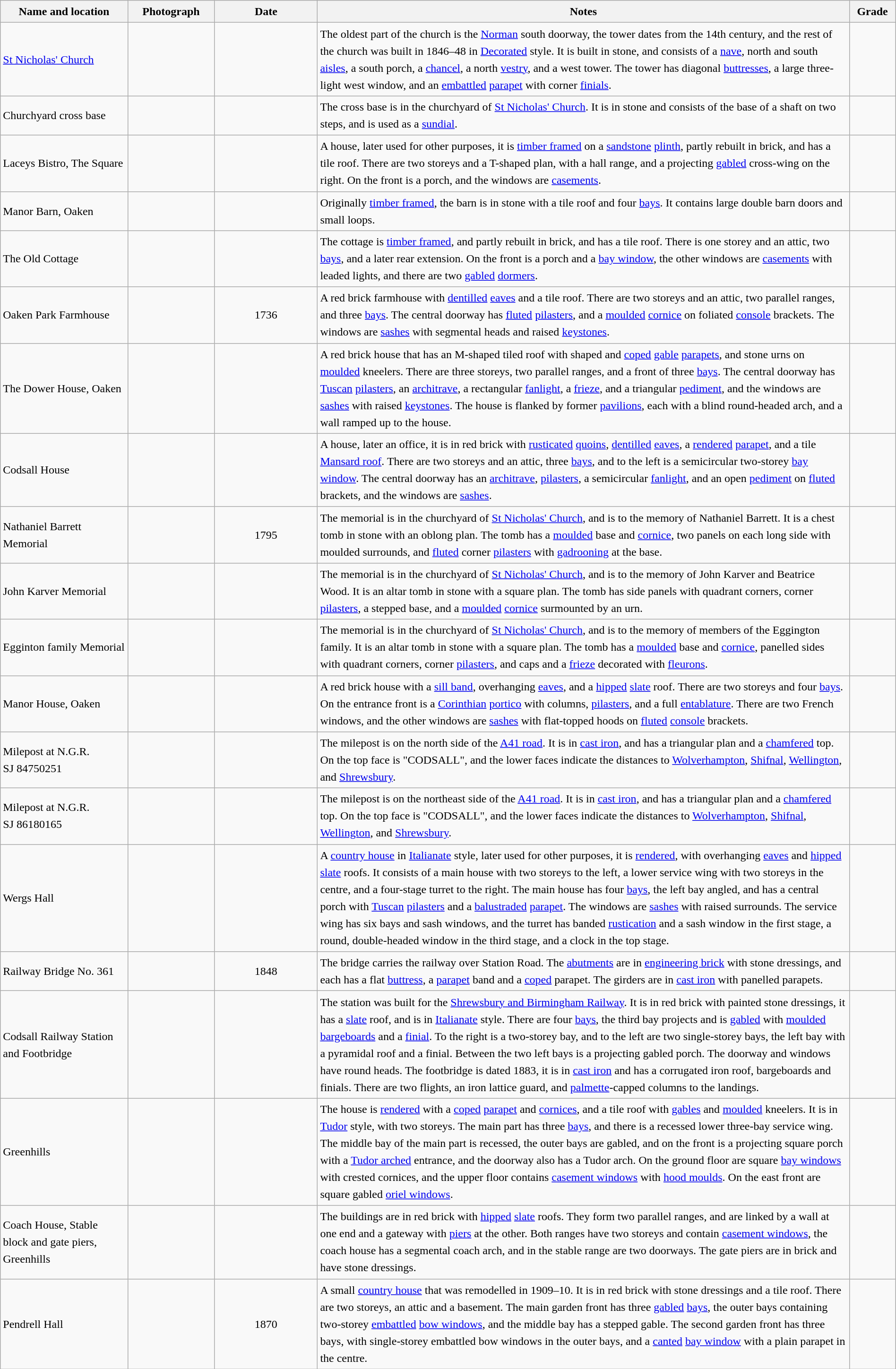<table class="wikitable sortable plainrowheaders" style="width:100%; border:0; text-align:left; line-height:150%;">
<tr>
<th scope="col"  style="width:150px">Name and location</th>
<th scope="col"  style="width:100px" class="unsortable">Photograph</th>
<th scope="col"  style="width:120px">Date</th>
<th scope="col"  style="width:650px" class="unsortable">Notes</th>
<th scope="col"  style="width:50px">Grade</th>
</tr>
<tr>
<td><a href='#'>St Nicholas' Church</a><br><small></small></td>
<td></td>
<td align="center"></td>
<td>The oldest part of the church is the <a href='#'>Norman</a> south doorway, the tower dates from the 14th century, and the rest of the church was built in 1846–48 in <a href='#'>Decorated</a> style. It is built in stone, and consists of a <a href='#'>nave</a>, north and south <a href='#'>aisles</a>, a south porch, a <a href='#'>chancel</a>, a north <a href='#'>vestry</a>, and a west tower. The tower has diagonal <a href='#'>buttresses</a>, a large three-light west window, and an <a href='#'>embattled</a> <a href='#'>parapet</a> with corner <a href='#'>finials</a>.</td>
<td align="center" ></td>
</tr>
<tr>
<td>Churchyard cross base<br><small></small></td>
<td></td>
<td align="center"></td>
<td>The cross base is in the churchyard of <a href='#'>St Nicholas' Church</a>. It is in stone and consists of the base of a shaft on two steps, and is used as a <a href='#'>sundial</a>.</td>
<td align="center" ></td>
</tr>
<tr>
<td>Laceys Bistro, The Square<br><small></small></td>
<td></td>
<td align="center"></td>
<td>A house, later used for other purposes, it is <a href='#'>timber framed</a> on a <a href='#'>sandstone</a> <a href='#'>plinth</a>, partly rebuilt in brick, and has a tile roof. There are two storeys and a T-shaped plan, with a hall range, and a projecting <a href='#'>gabled</a> cross-wing on the right. On the front is a porch, and the windows are <a href='#'>casements</a>.</td>
<td align="center" ></td>
</tr>
<tr>
<td>Manor Barn, Oaken<br><small></small></td>
<td></td>
<td align="center"></td>
<td>Originally <a href='#'>timber framed</a>, the barn is in stone with a tile roof and four <a href='#'>bays</a>. It contains large double barn doors and small loops.</td>
<td align="center" ></td>
</tr>
<tr>
<td>The Old Cottage<br><small></small></td>
<td></td>
<td align="center"></td>
<td>The cottage is <a href='#'>timber framed</a>, and partly rebuilt in brick, and has a tile roof. There is one storey and an attic, two <a href='#'>bays</a>, and a later rear extension. On the front is a porch and a <a href='#'>bay window</a>, the other windows are <a href='#'>casements</a> with leaded lights, and there are two <a href='#'>gabled</a> <a href='#'>dormers</a>.</td>
<td align="center" ></td>
</tr>
<tr>
<td>Oaken Park Farmhouse<br><small></small></td>
<td></td>
<td align="center">1736</td>
<td>A red brick farmhouse with <a href='#'>dentilled</a> <a href='#'>eaves</a> and a tile roof. There are two storeys and an attic, two parallel ranges, and three <a href='#'>bays</a>. The central doorway has <a href='#'>fluted</a> <a href='#'>pilasters</a>, and a <a href='#'>moulded</a> <a href='#'>cornice</a> on foliated <a href='#'>console</a> brackets. The windows are <a href='#'>sashes</a> with segmental heads and raised <a href='#'>keystones</a>.</td>
<td align="center" ></td>
</tr>
<tr>
<td>The Dower House, Oaken<br><small></small></td>
<td></td>
<td align="center"></td>
<td>A red brick house that has an M-shaped tiled roof with shaped and <a href='#'>coped</a> <a href='#'>gable</a> <a href='#'>parapets</a>, and stone urns on <a href='#'>moulded</a> kneelers. There are three storeys, two parallel ranges, and a front of three <a href='#'>bays</a>. The central doorway has <a href='#'>Tuscan</a> <a href='#'>pilasters</a>, an <a href='#'>architrave</a>, a rectangular <a href='#'>fanlight</a>, a <a href='#'>frieze</a>, and a triangular <a href='#'>pediment</a>, and the windows are <a href='#'>sashes</a> with raised <a href='#'>keystones</a>. The house is flanked by former <a href='#'>pavilions</a>, each with a blind round-headed arch, and a wall ramped up to the house.</td>
<td align="center" ></td>
</tr>
<tr>
<td>Codsall House<br><small></small></td>
<td></td>
<td align="center"></td>
<td>A house, later an office, it is in red brick with <a href='#'>rusticated</a> <a href='#'>quoins</a>, <a href='#'>dentilled</a> <a href='#'>eaves</a>, a <a href='#'>rendered</a> <a href='#'>parapet</a>, and a tile <a href='#'>Mansard roof</a>. There are two storeys and an attic, three <a href='#'>bays</a>, and to the left is a semicircular two-storey <a href='#'>bay window</a>. The central doorway has an <a href='#'>architrave</a>, <a href='#'>pilasters</a>, a semicircular <a href='#'>fanlight</a>, and an open <a href='#'>pediment</a> on <a href='#'>fluted</a> brackets, and the windows are <a href='#'>sashes</a>.</td>
<td align="center" ></td>
</tr>
<tr>
<td>Nathaniel Barrett Memorial<br><small></small></td>
<td></td>
<td align="center">1795</td>
<td>The memorial is in the churchyard of <a href='#'>St Nicholas' Church</a>, and is to the memory of Nathaniel Barrett. It is a chest tomb in stone with an oblong plan. The tomb has a <a href='#'>moulded</a> base and <a href='#'>cornice</a>, two panels on each long side with moulded surrounds, and <a href='#'>fluted</a> corner <a href='#'>pilasters</a> with <a href='#'>gadrooning</a> at the base.</td>
<td align="center" ></td>
</tr>
<tr>
<td>John Karver Memorial<br><small></small></td>
<td></td>
<td align="center"></td>
<td>The memorial is in the churchyard of <a href='#'>St Nicholas' Church</a>, and is to the memory of John Karver and Beatrice Wood. It is an altar tomb in stone with a square plan. The tomb has side panels with quadrant corners, corner <a href='#'>pilasters</a>, a stepped base, and a <a href='#'>moulded</a> <a href='#'>cornice</a> surmounted by an urn.</td>
<td align="center" ></td>
</tr>
<tr>
<td>Egginton family Memorial<br><small></small></td>
<td></td>
<td align="center"></td>
<td>The memorial is in the churchyard of <a href='#'>St Nicholas' Church</a>, and is to the memory of members of the Eggington family. It is an altar tomb in stone with a square plan. The tomb has a <a href='#'>moulded</a> base and <a href='#'>cornice</a>, panelled sides with quadrant corners, corner <a href='#'>pilasters</a>, and caps and a <a href='#'>frieze</a> decorated with <a href='#'>fleurons</a>.</td>
<td align="center" ></td>
</tr>
<tr>
<td>Manor House, Oaken<br><small></small></td>
<td></td>
<td align="center"></td>
<td>A red brick house with a <a href='#'>sill band</a>, overhanging <a href='#'>eaves</a>, and a <a href='#'>hipped</a> <a href='#'>slate</a> roof. There are two storeys and four <a href='#'>bays</a>. On the entrance front is a <a href='#'>Corinthian</a> <a href='#'>portico</a> with columns, <a href='#'>pilasters</a>, and a full <a href='#'>entablature</a>. There are two French windows, and the other windows are <a href='#'>sashes</a> with flat-topped hoods on <a href='#'>fluted</a> <a href='#'>console</a> brackets.</td>
<td align="center" ></td>
</tr>
<tr>
<td>Milepost at N.G.R. SJ 84750251<br><small></small></td>
<td></td>
<td align="center"></td>
<td>The milepost is on the north side of the <a href='#'>A41 road</a>. It is in <a href='#'>cast iron</a>, and has a triangular plan and a <a href='#'>chamfered</a> top. On the top face is "CODSALL", and the lower faces indicate the distances to <a href='#'>Wolverhampton</a>, <a href='#'>Shifnal</a>, <a href='#'>Wellington</a>, and <a href='#'>Shrewsbury</a>.</td>
<td align="center" ></td>
</tr>
<tr>
<td>Milepost at N.G.R. SJ 86180165<br><small></small></td>
<td></td>
<td align="center"></td>
<td>The milepost is on the northeast side of the <a href='#'>A41 road</a>. It is in <a href='#'>cast iron</a>, and has a triangular plan and a <a href='#'>chamfered</a> top. On the top face is "CODSALL", and the lower faces indicate the distances to <a href='#'>Wolverhampton</a>, <a href='#'>Shifnal</a>, <a href='#'>Wellington</a>, and <a href='#'>Shrewsbury</a>.</td>
<td align="center" ></td>
</tr>
<tr>
<td>Wergs Hall<br><small></small></td>
<td></td>
<td align="center"></td>
<td>A <a href='#'>country house</a> in <a href='#'>Italianate</a> style, later used for other purposes, it is <a href='#'>rendered</a>, with overhanging <a href='#'>eaves</a> and <a href='#'>hipped</a> <a href='#'>slate</a> roofs. It consists of a main house with two storeys to the left, a lower service wing with two storeys in the centre, and a four-stage turret to the right. The main house has four <a href='#'>bays</a>, the left bay angled, and has a central porch with <a href='#'>Tuscan</a> <a href='#'>pilasters</a> and a <a href='#'>balustraded</a> <a href='#'>parapet</a>. The windows are <a href='#'>sashes</a> with raised surrounds. The service wing has six bays and sash windows, and the turret has banded <a href='#'>rustication</a> and a sash window in the first stage, a round, double-headed window in the third stage, and a clock in the top stage.</td>
<td align="center" ></td>
</tr>
<tr>
<td>Railway Bridge No. 361<br><small></small></td>
<td></td>
<td align="center">1848</td>
<td>The bridge carries the railway over Station Road. The <a href='#'>abutments</a> are in <a href='#'>engineering brick</a> with stone dressings, and each has a flat <a href='#'>buttress</a>, a <a href='#'>parapet</a> band and a <a href='#'>coped</a> parapet. The girders are in <a href='#'>cast iron</a> with panelled parapets.</td>
<td align="center" ></td>
</tr>
<tr>
<td>Codsall Railway Station and Footbridge<br><small></small></td>
<td></td>
<td align="center"></td>
<td>The station was built for the <a href='#'>Shrewsbury and Birmingham Railway</a>. It is in red brick with painted stone dressings, it has a <a href='#'>slate</a> roof, and is in <a href='#'>Italianate</a> style. There are four <a href='#'>bays</a>, the third bay projects and is <a href='#'>gabled</a> with <a href='#'>moulded</a> <a href='#'>bargeboards</a> and a <a href='#'>finial</a>. To the right is a two-storey bay, and to the left are two single-storey bays, the left bay with a pyramidal roof and a finial. Between the two left bays is a projecting gabled porch. The doorway and windows have round heads. The footbridge is dated 1883, it is in <a href='#'>cast iron</a> and has a corrugated iron roof, bargeboards and finials. There are two flights, an iron lattice guard, and <a href='#'>palmette</a>-capped columns to the landings.</td>
<td align="center" ></td>
</tr>
<tr>
<td>Greenhills<br><small></small></td>
<td></td>
<td align="center"></td>
<td>The house is <a href='#'>rendered</a> with a <a href='#'>coped</a> <a href='#'>parapet</a> and <a href='#'>cornices</a>, and a tile roof with <a href='#'>gables</a> and <a href='#'>moulded</a> kneelers. It is in <a href='#'>Tudor</a> style, with two storeys. The main part has three <a href='#'>bays</a>, and there is a recessed lower three-bay service wing. The middle bay of the main part is recessed, the outer bays are gabled, and on the front is a projecting square porch with a <a href='#'>Tudor arched</a> entrance, and the doorway also has a Tudor arch. On the ground floor are square <a href='#'>bay windows</a> with crested cornices, and the upper floor contains <a href='#'>casement windows</a> with <a href='#'>hood moulds</a>. On the east front are square gabled <a href='#'>oriel windows</a>.</td>
<td align="center" ></td>
</tr>
<tr>
<td>Coach House, Stable block and gate piers, Greenhills<br><small></small></td>
<td></td>
<td align="center"></td>
<td>The buildings are in red brick with <a href='#'>hipped</a> <a href='#'>slate</a> roofs. They form two parallel ranges, and are linked by a wall at one end and a gateway with <a href='#'>piers</a> at the other. Both ranges have two storeys and contain <a href='#'>casement windows</a>, the coach house has a segmental coach arch, and in the stable range are two doorways. The gate piers are in brick and have stone dressings.</td>
<td align="center" ></td>
</tr>
<tr>
<td>Pendrell Hall<br><small></small></td>
<td></td>
<td align="center">1870</td>
<td>A small <a href='#'>country house</a> that was remodelled in 1909–10. It is in red brick with stone dressings and a tile roof. There are two storeys, an attic and a basement. The main garden front has three <a href='#'>gabled</a> <a href='#'>bays</a>, the outer bays containing two-storey <a href='#'>embattled</a> <a href='#'>bow windows</a>, and the middle bay has a stepped gable. The second garden front has three bays, with single-storey embattled bow windows in the outer bays, and a <a href='#'>canted</a> <a href='#'>bay window</a> with a plain parapet in the centre.</td>
<td align="center" ></td>
</tr>
<tr>
</tr>
</table>
